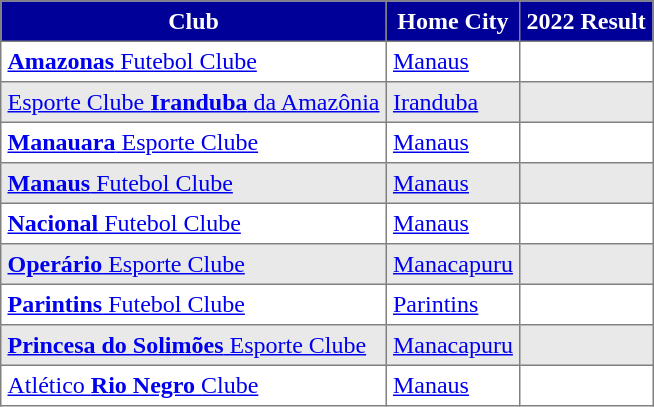<table class="toccolours" border="1" cellpadding="4" cellspacing="0" style="border-collapse: collapse; margin:0;">
<tr>
<th style="background: #009; color: #fff;">Club</th>
<th style="background: #009; color: #fff;">Home City</th>
<th style="background: #009; color: #fff;">2022 Result</th>
</tr>
<tr style="background:white; color:black">
<td><a href='#'><strong>Amazonas</strong> Futebol Clube</a></td>
<td><a href='#'>Manaus</a></td>
<td></td>
</tr>
<tr style="background:#e9e9e9; color:black">
<td><a href='#'>Esporte Clube <strong>Iranduba</strong> da Amazônia</a></td>
<td><a href='#'>Iranduba</a></td>
<td></td>
</tr>
<tr style="background:white; color:black">
<td><a href='#'><strong>Manauara</strong> Esporte Clube</a></td>
<td><a href='#'>Manaus</a></td>
<td></td>
</tr>
<tr style="background:#e9e9e9; color:black">
<td><a href='#'><strong>Manaus</strong> Futebol Clube</a></td>
<td><a href='#'>Manaus</a></td>
<td></td>
</tr>
<tr style="background:white; color:black">
<td><a href='#'><strong>Nacional</strong> Futebol Clube</a></td>
<td><a href='#'>Manaus</a></td>
<td></td>
</tr>
<tr style="background:#e9e9e9; color:black">
<td><a href='#'><strong>Operário</strong> Esporte Clube</a></td>
<td><a href='#'>Manacapuru</a></td>
<td></td>
</tr>
<tr style="background:white; color:black">
<td><a href='#'><strong>Parintins</strong> Futebol Clube</a></td>
<td><a href='#'>Parintins</a></td>
<td></td>
</tr>
<tr style="background:#e9e9e9; color:black">
<td><a href='#'><strong>Princesa do Solimões</strong> Esporte Clube</a></td>
<td><a href='#'>Manacapuru</a></td>
<td></td>
</tr>
<tr style="background:white; color:black">
<td><a href='#'>Atlético <strong>Rio Negro</strong> Clube</a></td>
<td><a href='#'>Manaus</a></td>
<td></td>
</tr>
</table>
